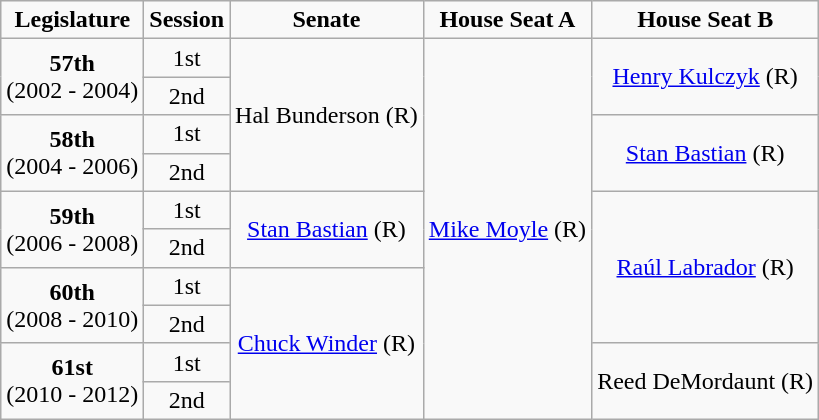<table class=wikitable style="text-align:center">
<tr>
<td><strong>Legislature</strong></td>
<td><strong>Session</strong></td>
<td><strong>Senate</strong></td>
<td><strong>House Seat A</strong></td>
<td><strong>House Seat B</strong></td>
</tr>
<tr>
<td rowspan="2" colspan="1" style="text-align: center;"><strong>57th</strong> <br> (2002 - 2004)</td>
<td>1st</td>
<td rowspan="4" colspan="1" style="text-align: center;" >Hal Bunderson (R)</td>
<td rowspan="10" colspan="1" style="text-align: center;" ><a href='#'>Mike Moyle</a> (R)</td>
<td rowspan="2" colspan="1" style="text-align: center;" ><a href='#'>Henry Kulczyk</a> (R)</td>
</tr>
<tr>
<td>2nd</td>
</tr>
<tr>
<td rowspan="2" colspan="1" style="text-align: center;"><strong>58th</strong> <br> (2004 - 2006)</td>
<td>1st</td>
<td rowspan="2" colspan="1" style="text-align: center;" ><a href='#'>Stan Bastian</a> (R)</td>
</tr>
<tr>
<td>2nd</td>
</tr>
<tr>
<td rowspan="2" colspan="1" style="text-align: center;"><strong>59th</strong> <br> (2006 - 2008)</td>
<td>1st</td>
<td rowspan="2" colspan="1" style="text-align: center;" ><a href='#'>Stan Bastian</a> (R)</td>
<td rowspan="4" colspan="1" style="text-align: center;" ><a href='#'>Raúl Labrador</a> (R)</td>
</tr>
<tr>
<td>2nd</td>
</tr>
<tr>
<td rowspan="2" colspan="1" style="text-align: center;"><strong>60th</strong> <br> (2008 - 2010)</td>
<td>1st</td>
<td rowspan="4" colspan="1" style="text-align: center;" ><a href='#'>Chuck Winder</a> (R)</td>
</tr>
<tr>
<td>2nd</td>
</tr>
<tr>
<td rowspan="2" colspan="1" style="text-align: center;"><strong>61st</strong> <br> (2010 - 2012)</td>
<td>1st</td>
<td rowspan="2" colspan="1" style="text-align: center;" >Reed DeMordaunt (R)</td>
</tr>
<tr>
<td>2nd</td>
</tr>
</table>
